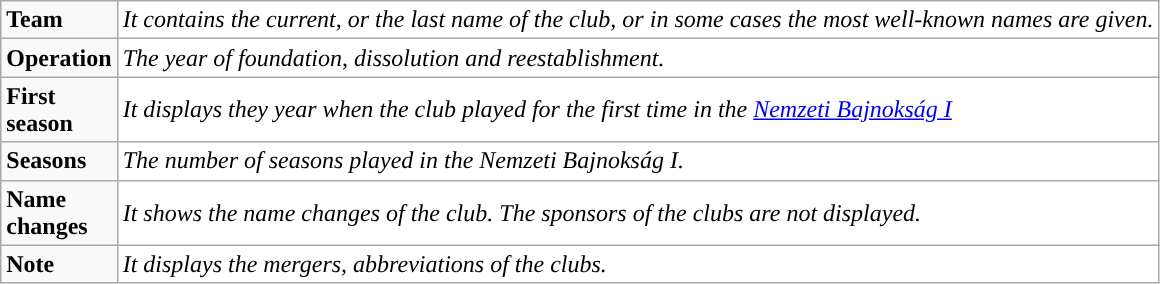<table class="wikitable">
<tr>
<td " width="30"><strong>Team</strong></td>
<td bgcolor="#ffffff" align="left"><em>It contains the current, or the last name of the club, or in some cases the most well-known names are given.</em></td>
</tr>
<tr>
<td " width="30"><strong>Operation</strong></td>
<td bgcolor="#ffffff" align="left"><em>The year of foundation, dissolution and reestablishment.</em></td>
</tr>
<tr>
<td " width="30"><strong>First season</strong></td>
<td bgcolor="#ffffff" align="left"><em>It displays they year when the club played for the first time in the <a href='#'>Nemzeti Bajnokság I</a></em></td>
</tr>
<tr>
<td " width="30"><strong>Seasons</strong></td>
<td bgcolor="#ffffff" align="left"><em>The number of seasons played in the Nemzeti Bajnokság I.</em></td>
</tr>
<tr>
<td " width="30"><strong>Name changes</strong></td>
<td bgcolor="#ffffff" align="left"><em>It shows the name changes of the club. The sponsors of the clubs are not displayed.</em></td>
</tr>
<tr>
<td " width="30"><strong>Note</strong></td>
<td bgcolor="#ffffff" align="left"><em>It displays the mergers, abbreviations of the clubs.</em></td>
</tr>
</table>
